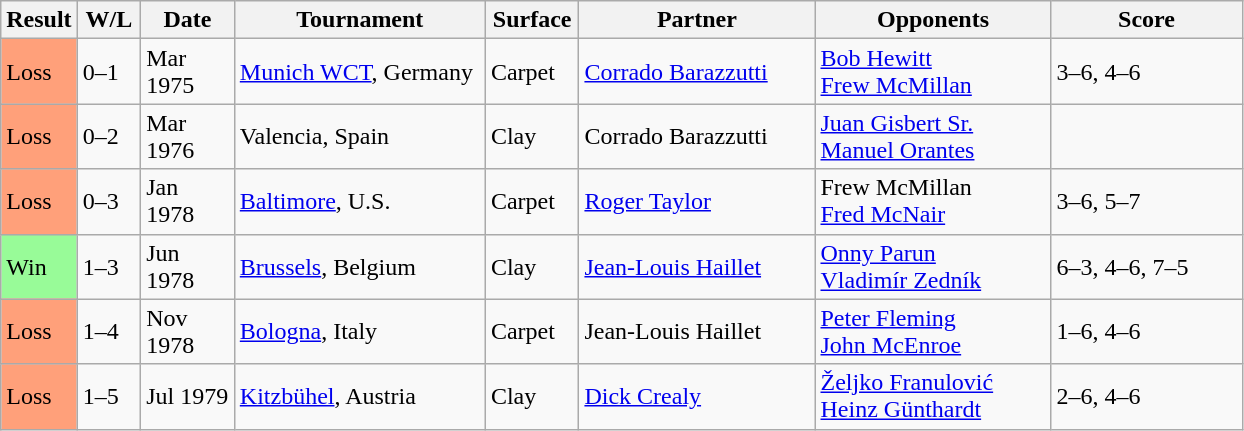<table class="sortable wikitable">
<tr>
<th style="width:40px">Result</th>
<th style="width:35px" class="unsortable">W/L</th>
<th style="width:55px">Date</th>
<th style="width:160px">Tournament</th>
<th style="width:55px">Surface</th>
<th style="width:150px">Partner</th>
<th style="width:150px">Opponents</th>
<th style="width:120px" class="unsortable">Score</th>
</tr>
<tr>
<td style="background:#ffa07a;">Loss</td>
<td>0–1</td>
<td>Mar 1975</td>
<td><a href='#'>Munich WCT</a>, Germany</td>
<td>Carpet</td>
<td> <a href='#'>Corrado Barazzutti</a></td>
<td> <a href='#'>Bob Hewitt</a><br> <a href='#'>Frew McMillan</a></td>
<td>3–6, 4–6</td>
</tr>
<tr>
<td style="background:#ffa07a;">Loss</td>
<td>0–2</td>
<td>Mar 1976</td>
<td>Valencia, Spain</td>
<td>Clay</td>
<td> Corrado Barazzutti</td>
<td> <a href='#'>Juan Gisbert Sr.</a><br> <a href='#'>Manuel Orantes</a></td>
<td></td>
</tr>
<tr>
<td style="background:#ffa07a;">Loss</td>
<td>0–3</td>
<td>Jan 1978</td>
<td><a href='#'>Baltimore</a>, U.S.</td>
<td>Carpet</td>
<td> <a href='#'>Roger Taylor</a></td>
<td> Frew McMillan<br> <a href='#'>Fred McNair</a></td>
<td>3–6, 5–7</td>
</tr>
<tr>
<td style="background:#98fb98;">Win</td>
<td>1–3</td>
<td>Jun 1978</td>
<td><a href='#'>Brussels</a>, Belgium</td>
<td>Clay</td>
<td> <a href='#'>Jean-Louis Haillet</a></td>
<td> <a href='#'>Onny Parun</a><br> <a href='#'>Vladimír Zedník</a></td>
<td>6–3, 4–6, 7–5</td>
</tr>
<tr>
<td style="background:#ffa07a;">Loss</td>
<td>1–4</td>
<td>Nov 1978</td>
<td><a href='#'>Bologna</a>, Italy</td>
<td>Carpet</td>
<td> Jean-Louis Haillet</td>
<td> <a href='#'>Peter Fleming</a><br> <a href='#'>John McEnroe</a></td>
<td>1–6, 4–6</td>
</tr>
<tr>
<td style="background:#ffa07a;">Loss</td>
<td>1–5</td>
<td>Jul 1979</td>
<td><a href='#'>Kitzbühel</a>, Austria</td>
<td>Clay</td>
<td> <a href='#'>Dick Crealy</a></td>
<td> <a href='#'>Željko Franulović</a><br> <a href='#'>Heinz Günthardt</a></td>
<td>2–6, 4–6</td>
</tr>
</table>
